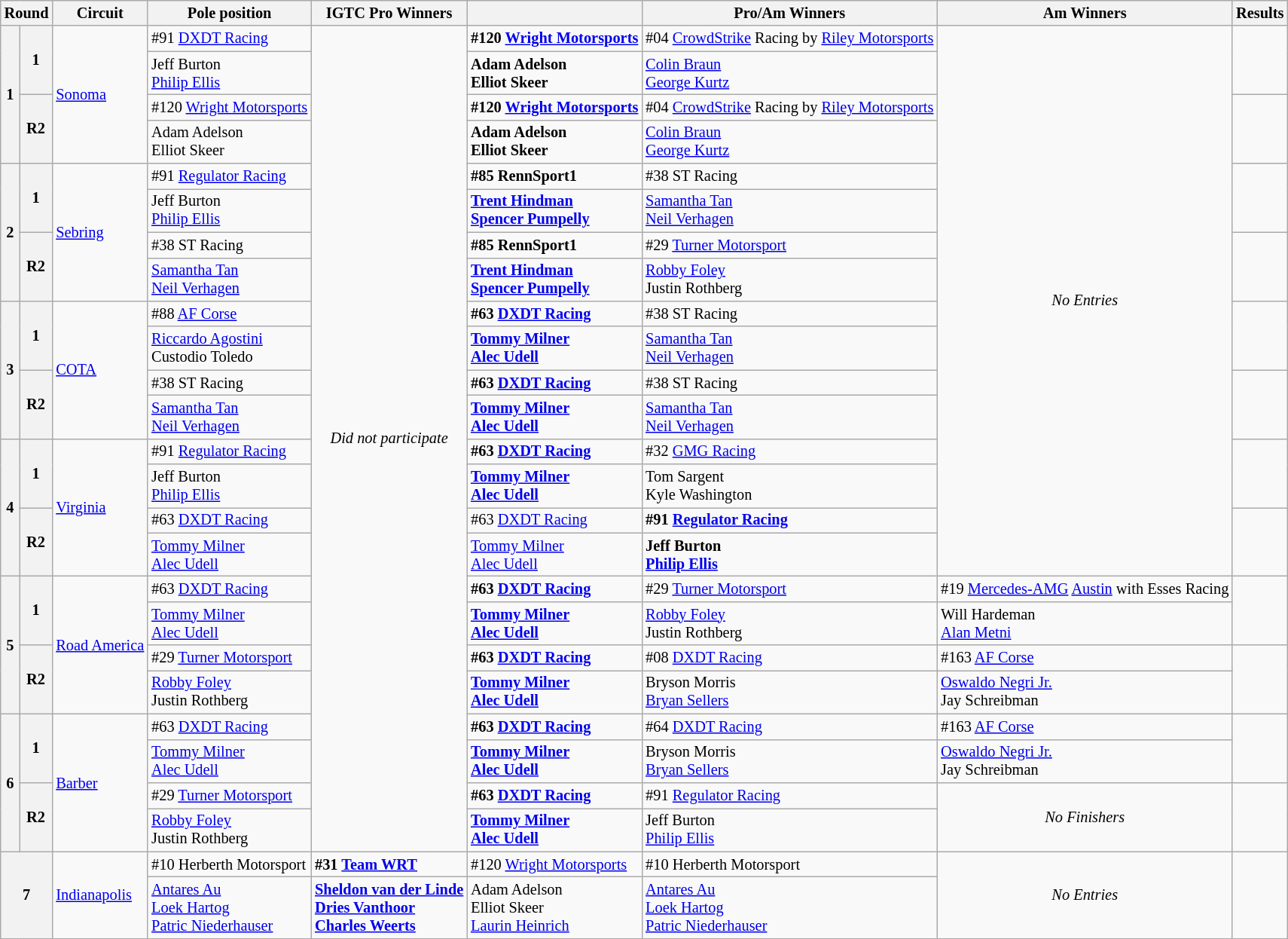<table class="wikitable" style="font-size:85%;">
<tr>
<th colspan=2>Round</th>
<th>Circuit</th>
<th>Pole position</th>
<th>IGTC Pro Winners</th>
<th></th>
<th>Pro/Am Winners</th>
<th>Am Winners</th>
<th>Results</th>
</tr>
<tr>
<th rowspan=4>1</th>
<th rowspan=2>1</th>
<td rowspan=4> <a href='#'>Sonoma</a></td>
<td> #91 <a href='#'>DXDT Racing</a></td>
<td rowspan="24" align=center><em>Did not participate</em></td>
<td><strong> #120 <a href='#'>Wright Motorsports</a></strong></td>
<td> #04 <a href='#'>CrowdStrike</a> Racing by <a href='#'>Riley Motorsports</a></td>
<td rowspan="16" align="center"><em>No Entries</em></td>
<td rowspan="2" align="center"></td>
</tr>
<tr>
<td> Jeff Burton<br> <a href='#'>Philip Ellis</a></td>
<td><strong> Adam Adelson<br> Elliot Skeer</strong></td>
<td> <a href='#'>Colin Braun</a><br> <a href='#'>George Kurtz</a></td>
</tr>
<tr>
<th rowspan=2>R2</th>
<td> #120 <a href='#'>Wright Motorsports</a></td>
<td><strong> #120 <a href='#'>Wright Motorsports</a></strong></td>
<td> #04 <a href='#'>CrowdStrike</a> Racing by <a href='#'>Riley Motorsports</a></td>
<td rowspan="2" align="center"></td>
</tr>
<tr>
<td> Adam Adelson<br> Elliot Skeer</td>
<td><strong> Adam Adelson<br> Elliot Skeer</strong></td>
<td> <a href='#'>Colin Braun</a><br> <a href='#'>George Kurtz</a></td>
</tr>
<tr>
<th rowspan=4>2</th>
<th rowspan=2>1</th>
<td rowspan=4> <a href='#'>Sebring</a></td>
<td> #91 <a href='#'>Regulator Racing</a></td>
<td><strong> #85 RennSport1</strong></td>
<td> #38 ST Racing</td>
<td rowspan="2" align="center"></td>
</tr>
<tr>
<td> Jeff Burton<br> <a href='#'>Philip Ellis</a></td>
<td><strong> <a href='#'>Trent Hindman</a><br> <a href='#'>Spencer Pumpelly</a></strong></td>
<td> <a href='#'>Samantha Tan</a><br> <a href='#'>Neil Verhagen</a></td>
</tr>
<tr>
<th rowspan=2>R2</th>
<td> #38 ST Racing</td>
<td><strong> #85 RennSport1</strong></td>
<td> #29 <a href='#'>Turner Motorsport</a></td>
<td rowspan="2" align="center"></td>
</tr>
<tr>
<td> <a href='#'>Samantha Tan</a><br> <a href='#'>Neil Verhagen</a></td>
<td><strong> <a href='#'>Trent Hindman</a><br> <a href='#'>Spencer Pumpelly</a></strong></td>
<td> <a href='#'>Robby Foley</a><br> Justin Rothberg</td>
</tr>
<tr>
<th rowspan=4>3</th>
<th rowspan=2>1</th>
<td rowspan=4> <a href='#'>COTA</a></td>
<td> #88 <a href='#'>AF Corse</a></td>
<td><strong> #63 <a href='#'>DXDT Racing</a></strong></td>
<td> #38 ST Racing</td>
<td rowspan="2" align="center"></td>
</tr>
<tr>
<td> <a href='#'>Riccardo Agostini</a><br> Custodio Toledo</td>
<td><strong> <a href='#'>Tommy Milner</a><br> <a href='#'>Alec Udell</a></strong></td>
<td> <a href='#'>Samantha Tan</a><br> <a href='#'>Neil Verhagen</a></td>
</tr>
<tr>
<th rowspan=2>R2</th>
<td> #38 ST Racing</td>
<td><strong> #63 <a href='#'>DXDT Racing</a></strong></td>
<td> #38 ST Racing</td>
<td rowspan="2" align="center"></td>
</tr>
<tr>
<td> <a href='#'>Samantha Tan</a><br> <a href='#'>Neil Verhagen</a></td>
<td><strong> <a href='#'>Tommy Milner</a><br> <a href='#'>Alec Udell</a></strong></td>
<td> <a href='#'>Samantha Tan</a><br> <a href='#'>Neil Verhagen</a></td>
</tr>
<tr>
<th rowspan=4>4</th>
<th rowspan=2>1</th>
<td rowspan=4> <a href='#'>Virginia</a></td>
<td> #91 <a href='#'>Regulator Racing</a></td>
<td><strong> #63 <a href='#'>DXDT Racing</a></strong></td>
<td> #32 <a href='#'>GMG Racing</a></td>
<td rowspan="2" align="center"></td>
</tr>
<tr>
<td> Jeff Burton<br> <a href='#'>Philip Ellis</a></td>
<td><strong> <a href='#'>Tommy Milner</a><br> <a href='#'>Alec Udell</a></strong></td>
<td> Tom Sargent<br> Kyle Washington</td>
</tr>
<tr>
<th rowspan=2>R2</th>
<td> #63 <a href='#'>DXDT Racing</a></td>
<td> #63 <a href='#'>DXDT Racing</a></td>
<td><strong> #91 <a href='#'>Regulator Racing</a></strong></td>
<td rowspan="2" align="center"></td>
</tr>
<tr>
<td> <a href='#'>Tommy Milner</a><br> <a href='#'>Alec Udell</a></td>
<td> <a href='#'>Tommy Milner</a><br> <a href='#'>Alec Udell</a></td>
<td><strong> Jeff Burton<br> <a href='#'>Philip Ellis</a></strong></td>
</tr>
<tr>
<th rowspan=4>5</th>
<th rowspan=2>1</th>
<td rowspan=4> <a href='#'>Road America</a></td>
<td> #63 <a href='#'>DXDT Racing</a></td>
<td><strong> #63 <a href='#'>DXDT Racing</a></strong></td>
<td> #29 <a href='#'>Turner Motorsport</a></td>
<td> #19 <a href='#'>Mercedes-AMG</a> <a href='#'>Austin</a> with Esses Racing</td>
<td rowspan="2" align="center"></td>
</tr>
<tr>
<td> <a href='#'>Tommy Milner</a><br> <a href='#'>Alec Udell</a></td>
<td><strong> <a href='#'>Tommy Milner</a><br> <a href='#'>Alec Udell</a></strong></td>
<td> <a href='#'>Robby Foley</a><br> Justin Rothberg</td>
<td> Will Hardeman<br> <a href='#'>Alan Metni</a></td>
</tr>
<tr>
<th rowspan=2>R2</th>
<td> #29 <a href='#'>Turner Motorsport</a></td>
<td><strong> #63 <a href='#'>DXDT Racing</a></strong></td>
<td> #08 <a href='#'>DXDT Racing</a></td>
<td> #163 <a href='#'>AF Corse</a></td>
<td rowspan="2" align="center"></td>
</tr>
<tr>
<td> <a href='#'>Robby Foley</a><br> Justin Rothberg</td>
<td><strong> <a href='#'>Tommy Milner</a><br> <a href='#'>Alec Udell</a></strong></td>
<td> Bryson Morris<br> <a href='#'>Bryan Sellers</a></td>
<td> <a href='#'>Oswaldo Negri Jr.</a><br> Jay Schreibman</td>
</tr>
<tr>
<th rowspan=4>6</th>
<th rowspan=2>1</th>
<td rowspan=4> <a href='#'>Barber</a></td>
<td> #63 <a href='#'>DXDT Racing</a></td>
<td><strong> #63 <a href='#'>DXDT Racing</a></strong></td>
<td> #64 <a href='#'>DXDT Racing</a></td>
<td> #163 <a href='#'>AF Corse</a></td>
<td rowspan="2" align="center"></td>
</tr>
<tr>
<td> <a href='#'>Tommy Milner</a><br> <a href='#'>Alec Udell</a></td>
<td><strong> <a href='#'>Tommy Milner</a><br> <a href='#'>Alec Udell</a></strong></td>
<td> Bryson Morris<br> <a href='#'>Bryan Sellers</a></td>
<td> <a href='#'>Oswaldo Negri Jr.</a><br> Jay Schreibman</td>
</tr>
<tr>
<th rowspan=2>R2</th>
<td> #29 <a href='#'>Turner Motorsport</a></td>
<td><strong> #63 <a href='#'>DXDT Racing</a></strong></td>
<td> #91 <a href='#'>Regulator Racing</a></td>
<td rowspan="2" align="center"><em>No Finishers</em></td>
<td rowspan="2" align="center"></td>
</tr>
<tr>
<td> <a href='#'>Robby Foley</a><br> Justin Rothberg</td>
<td><strong> <a href='#'>Tommy Milner</a><br> <a href='#'>Alec Udell</a></strong></td>
<td> Jeff Burton<br> <a href='#'>Philip Ellis</a></td>
</tr>
<tr>
<th rowspan=2 colspan=2>7</th>
<td rowspan=2> <a href='#'>Indianapolis</a></td>
<td> #10 Herberth Motorsport</td>
<td><strong> #31 <a href='#'>Team WRT</a></strong></td>
<td> #120 <a href='#'>Wright Motorsports</a></td>
<td> #10 Herberth Motorsport</td>
<td rowspan="2" align="center"><em>No Entries</em></td>
<td rowspan="2" align="center"></td>
</tr>
<tr>
<td> <a href='#'>Antares Au</a><br> <a href='#'>Loek Hartog</a><br> <a href='#'>Patric Niederhauser</a></td>
<td><strong> <a href='#'>Sheldon van der Linde</a><br> <a href='#'>Dries Vanthoor</a><br> <a href='#'>Charles Weerts</a></strong></td>
<td> Adam Adelson<br> Elliot Skeer<strong><br></strong> <a href='#'>Laurin Heinrich</a></td>
<td> <a href='#'>Antares Au</a><br> <a href='#'>Loek Hartog</a><br> <a href='#'>Patric Niederhauser</a></td>
</tr>
</table>
